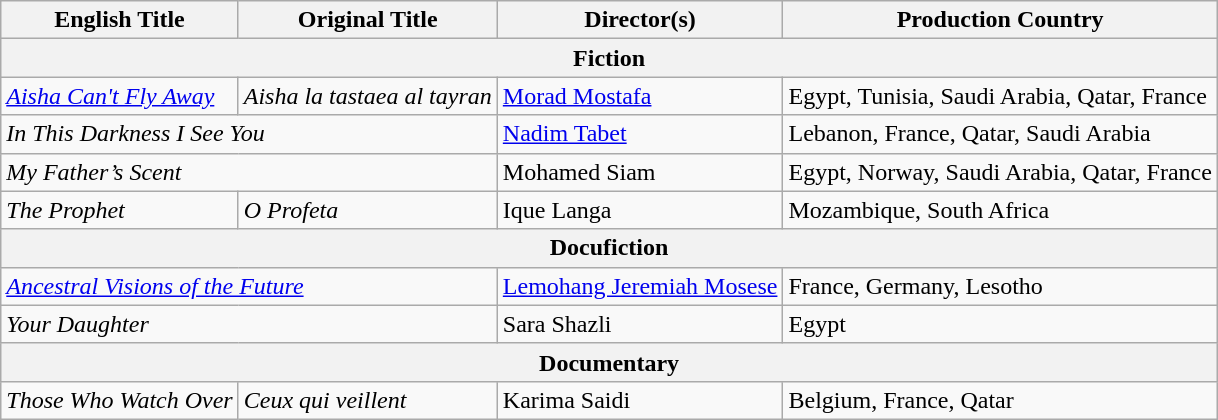<table class="wikitable">
<tr>
<th>English Title</th>
<th>Original Title</th>
<th>Director(s)</th>
<th>Production Country</th>
</tr>
<tr>
<th colspan="4">Fiction</th>
</tr>
<tr>
<td><em><a href='#'>Aisha Can't Fly Away</a></em></td>
<td><em>Aisha la tastaea al tayran</em></td>
<td><a href='#'>Morad Mostafa</a></td>
<td>Egypt, Tunisia, Saudi Arabia, Qatar, France</td>
</tr>
<tr>
<td colspan="2"><em>In This Darkness I See You</em></td>
<td><a href='#'>Nadim Tabet</a></td>
<td>Lebanon, France, Qatar, Saudi Arabia</td>
</tr>
<tr>
<td colspan="2"><em>My Father’s Scent</em></td>
<td>Mohamed Siam</td>
<td>Egypt, Norway, Saudi Arabia, Qatar, France</td>
</tr>
<tr>
<td><em>The Prophet</em></td>
<td><em>O Profeta</em></td>
<td>Ique Langa</td>
<td>Mozambique, South Africa</td>
</tr>
<tr>
<th colspan="4">Docufiction</th>
</tr>
<tr>
<td colspan="2"><em><a href='#'>Ancestral Visions of the Future</a></em></td>
<td><a href='#'>Lemohang Jeremiah Mosese</a></td>
<td>France, Germany, Lesotho</td>
</tr>
<tr>
<td colspan="2"><em>Your Daughter</em></td>
<td>Sara Shazli</td>
<td>Egypt</td>
</tr>
<tr>
<th colspan="4">Documentary</th>
</tr>
<tr>
<td><em>Those Who Watch Over</em></td>
<td><em>Ceux qui veillent</em></td>
<td>Karima Saidi</td>
<td>Belgium, France, Qatar</td>
</tr>
</table>
